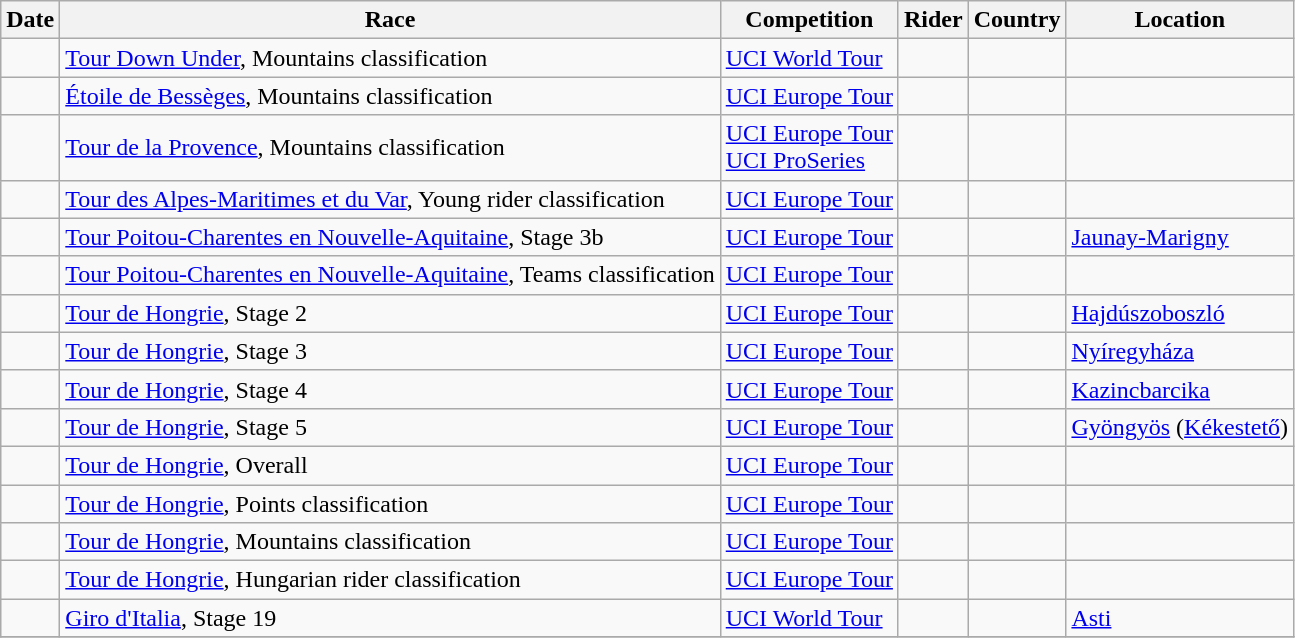<table class="wikitable sortable">
<tr>
<th>Date</th>
<th>Race</th>
<th>Competition</th>
<th>Rider</th>
<th>Country</th>
<th>Location</th>
</tr>
<tr>
<td></td>
<td><a href='#'>Tour Down Under</a>, Mountains classification</td>
<td><a href='#'>UCI World Tour</a></td>
<td></td>
<td></td>
<td></td>
</tr>
<tr>
<td></td>
<td><a href='#'>Étoile de Bessèges</a>, Mountains classification</td>
<td><a href='#'>UCI Europe Tour</a></td>
<td></td>
<td></td>
<td></td>
</tr>
<tr>
<td></td>
<td><a href='#'>Tour de la Provence</a>, Mountains classification</td>
<td><a href='#'>UCI Europe Tour</a> <br> <a href='#'>UCI ProSeries</a></td>
<td></td>
<td></td>
<td></td>
</tr>
<tr>
<td></td>
<td><a href='#'>Tour des Alpes-Maritimes et du Var</a>, Young rider classification</td>
<td><a href='#'>UCI Europe Tour</a></td>
<td></td>
<td></td>
<td></td>
</tr>
<tr>
<td></td>
<td><a href='#'>Tour Poitou-Charentes en Nouvelle-Aquitaine</a>, Stage 3b</td>
<td><a href='#'>UCI Europe Tour</a></td>
<td></td>
<td></td>
<td><a href='#'>Jaunay-Marigny</a></td>
</tr>
<tr>
<td></td>
<td><a href='#'>Tour Poitou-Charentes en Nouvelle-Aquitaine</a>, Teams classification</td>
<td><a href='#'>UCI Europe Tour</a></td>
<td align="center"></td>
<td></td>
<td></td>
</tr>
<tr>
<td></td>
<td><a href='#'>Tour de Hongrie</a>, Stage 2</td>
<td><a href='#'>UCI Europe Tour</a></td>
<td></td>
<td></td>
<td><a href='#'>Hajdúszoboszló</a></td>
</tr>
<tr>
<td></td>
<td><a href='#'>Tour de Hongrie</a>, Stage 3</td>
<td><a href='#'>UCI Europe Tour</a></td>
<td></td>
<td></td>
<td><a href='#'>Nyíregyháza</a></td>
</tr>
<tr>
<td></td>
<td><a href='#'>Tour de Hongrie</a>, Stage 4</td>
<td><a href='#'>UCI Europe Tour</a></td>
<td></td>
<td></td>
<td><a href='#'>Kazincbarcika</a></td>
</tr>
<tr>
<td></td>
<td><a href='#'>Tour de Hongrie</a>, Stage 5</td>
<td><a href='#'>UCI Europe Tour</a></td>
<td></td>
<td></td>
<td><a href='#'>Gyöngyös</a> (<a href='#'>Kékestető</a>)</td>
</tr>
<tr>
<td></td>
<td><a href='#'>Tour de Hongrie</a>, Overall</td>
<td><a href='#'>UCI Europe Tour</a></td>
<td></td>
<td></td>
<td></td>
</tr>
<tr>
<td></td>
<td><a href='#'>Tour de Hongrie</a>, Points classification</td>
<td><a href='#'>UCI Europe Tour</a></td>
<td></td>
<td></td>
<td></td>
</tr>
<tr>
<td></td>
<td><a href='#'>Tour de Hongrie</a>, Mountains classification</td>
<td><a href='#'>UCI Europe Tour</a></td>
<td></td>
<td></td>
<td></td>
</tr>
<tr>
<td></td>
<td><a href='#'>Tour de Hongrie</a>, Hungarian rider classification</td>
<td><a href='#'>UCI Europe Tour</a></td>
<td></td>
<td></td>
<td></td>
</tr>
<tr>
<td></td>
<td><a href='#'>Giro d'Italia</a>, Stage 19</td>
<td><a href='#'>UCI World Tour</a></td>
<td></td>
<td></td>
<td><a href='#'>Asti</a></td>
</tr>
<tr>
</tr>
</table>
